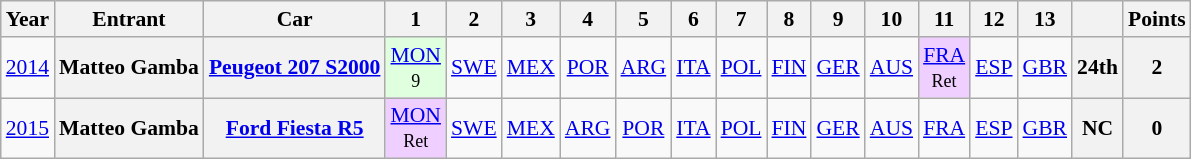<table class="wikitable" border="1" style="text-align:center; font-size:90%;">
<tr>
<th>Year</th>
<th>Entrant</th>
<th>Car</th>
<th>1</th>
<th>2</th>
<th>3</th>
<th>4</th>
<th>5</th>
<th>6</th>
<th>7</th>
<th>8</th>
<th>9</th>
<th>10</th>
<th>11</th>
<th>12</th>
<th>13</th>
<th></th>
<th>Points</th>
</tr>
<tr>
<td><a href='#'>2014</a></td>
<th>Matteo Gamba</th>
<th><a href='#'>Peugeot 207 S2000</a></th>
<td style="background:#DFFFDF;"><a href='#'>MON</a><br><small>9</small></td>
<td><a href='#'>SWE</a></td>
<td><a href='#'>MEX</a></td>
<td><a href='#'>POR</a></td>
<td><a href='#'>ARG</a></td>
<td><a href='#'>ITA</a></td>
<td><a href='#'>POL</a></td>
<td><a href='#'>FIN</a></td>
<td><a href='#'>GER</a></td>
<td><a href='#'>AUS</a></td>
<td style="background:#EFCFFF;"><a href='#'>FRA</a><br><small>Ret</small></td>
<td><a href='#'>ESP</a></td>
<td><a href='#'>GBR</a></td>
<th>24th</th>
<th>2</th>
</tr>
<tr>
<td><a href='#'>2015</a></td>
<th>Matteo Gamba</th>
<th><a href='#'>Ford Fiesta R5</a></th>
<td style="background:#EFCFFF;"><a href='#'>MON</a><br><small>Ret</small></td>
<td><a href='#'>SWE</a></td>
<td><a href='#'>MEX</a></td>
<td><a href='#'>ARG</a></td>
<td><a href='#'>POR</a></td>
<td><a href='#'>ITA</a></td>
<td><a href='#'>POL</a></td>
<td><a href='#'>FIN</a></td>
<td><a href='#'>GER</a></td>
<td><a href='#'>AUS</a></td>
<td><a href='#'>FRA</a></td>
<td><a href='#'>ESP</a></td>
<td><a href='#'>GBR</a></td>
<th>NC</th>
<th>0</th>
</tr>
</table>
